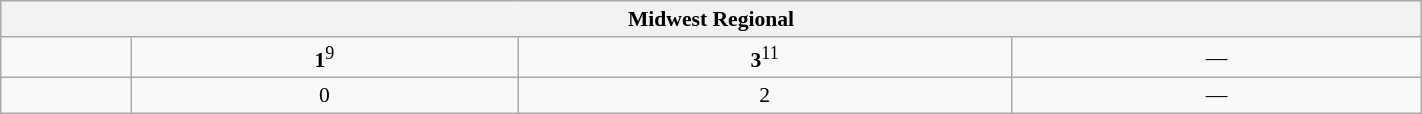<table class="wikitable" style="font-size:90%; width: 75%; text-align: center">
<tr>
<th colspan=5>Midwest Regional</th>
</tr>
<tr>
<td><strong></strong></td>
<td><strong>1</strong><sup>9</sup></td>
<td><strong>3</strong><sup>11</sup></td>
<td>—</td>
</tr>
<tr>
<td></td>
<td>0</td>
<td>2</td>
<td>—</td>
</tr>
</table>
